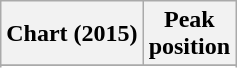<table class="wikitable sortable plainrowheaders" style="text-align:center">
<tr>
<th>Chart (2015)</th>
<th>Peak<br>position</th>
</tr>
<tr>
</tr>
<tr>
</tr>
<tr>
</tr>
</table>
